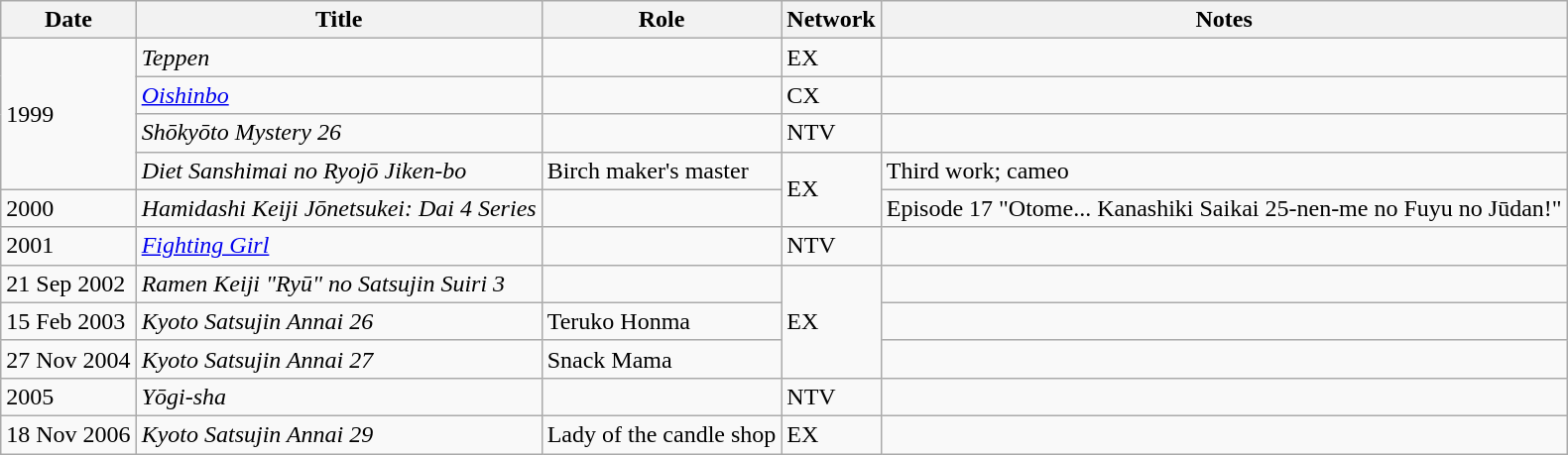<table class="wikitable">
<tr>
<th>Date</th>
<th>Title</th>
<th>Role</th>
<th>Network</th>
<th>Notes</th>
</tr>
<tr>
<td rowspan="4">1999</td>
<td><em>Teppen</em></td>
<td></td>
<td>EX</td>
<td></td>
</tr>
<tr>
<td><em><a href='#'>Oishinbo</a></em></td>
<td></td>
<td>CX</td>
<td></td>
</tr>
<tr>
<td><em>Shōkyōto Mystery 26</em></td>
<td></td>
<td>NTV</td>
<td></td>
</tr>
<tr>
<td><em>Diet Sanshimai no Ryojō Jiken-bo</em></td>
<td>Birch maker's master</td>
<td rowspan="2">EX</td>
<td>Third work; cameo</td>
</tr>
<tr>
<td>2000</td>
<td><em>Hamidashi Keiji Jōnetsukei: Dai 4 Series</em></td>
<td></td>
<td>Episode 17 "Otome... Kanashiki Saikai 25-nen-me no Fuyu no Jūdan!"</td>
</tr>
<tr>
<td>2001</td>
<td><em><a href='#'>Fighting Girl</a></em></td>
<td></td>
<td>NTV</td>
<td></td>
</tr>
<tr>
<td>21 Sep 2002</td>
<td><em>Ramen Keiji "Ryū" no Satsujin Suiri 3</em></td>
<td></td>
<td rowspan="3">EX</td>
<td></td>
</tr>
<tr>
<td>15 Feb 2003</td>
<td><em>Kyoto Satsujin Annai 26</em></td>
<td>Teruko Honma</td>
<td></td>
</tr>
<tr>
<td>27 Nov 2004</td>
<td><em>Kyoto Satsujin Annai 27</em></td>
<td>Snack Mama</td>
<td></td>
</tr>
<tr>
<td>2005</td>
<td><em>Yōgi-sha</em></td>
<td></td>
<td>NTV</td>
<td></td>
</tr>
<tr>
<td>18 Nov 2006</td>
<td><em>Kyoto Satsujin Annai 29</em></td>
<td>Lady of the candle shop</td>
<td>EX</td>
<td></td>
</tr>
</table>
